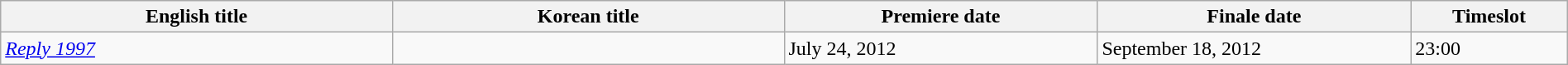<table class="wikitable sortable" width="100%">
<tr>
<th style="width:25%">English title</th>
<th style="width:25%">Korean title</th>
<th style="width:20%">Premiere date</th>
<th style="width:20%">Finale date</th>
<th style="width:10%">Timeslot</th>
</tr>
<tr>
<td><em><a href='#'>Reply 1997</a></em></td>
<td></td>
<td>July 24, 2012</td>
<td>September 18, 2012</td>
<td>23:00</td>
</tr>
</table>
